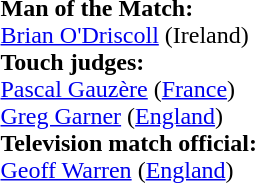<table style="width:100%">
<tr>
<td><br><strong>Man of the Match:</strong>
<br><a href='#'>Brian O'Driscoll</a> (Ireland)<br><strong>Touch judges:</strong>
<br><a href='#'>Pascal Gauzère</a> (<a href='#'>France</a>)
<br><a href='#'>Greg Garner</a> (<a href='#'>England</a>)
<br><strong>Television match official:</strong>
<br><a href='#'>Geoff Warren</a> (<a href='#'>England</a>)</td>
</tr>
</table>
